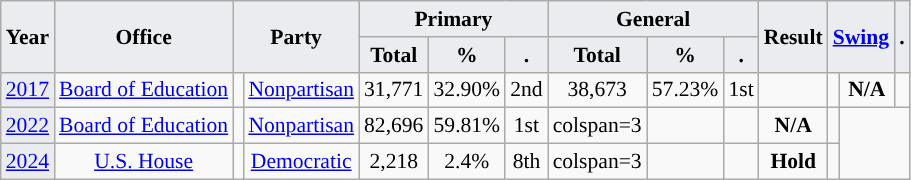<table class="wikitable" style="font-size:90%; text-align:center;">
<tr>
<th style="background-color:#EAECF0;" rowspan=2>Year</th>
<th style="background-color:#EAECF0;" rowspan=2>Office</th>
<th style="background-color:#EAECF0;" colspan=2 rowspan=2>Party</th>
<th style="background-color:#EAECF0;" colspan=3>Primary</th>
<th style="background-color:#EAECF0;" colspan=3>General</th>
<th style="background-color:#EAECF0;" rowspan=2>Result</th>
<th style="background-color:#EAECF0;" colspan=2 rowspan=2><a href='#'>Swing</a></th>
<th style="background-color:#EAECF0;" rowspan=2>.</th>
</tr>
<tr>
<th style="background-color:#EAECF0;">Total</th>
<th style="background-color:#EAECF0;">%</th>
<th style="background-color:#EAECF0;">.</th>
<th style="background-color:#EAECF0;">Total</th>
<th style="background-color:#EAECF0;">%</th>
<th style="background-color:#EAECF0;">.</th>
</tr>
<tr>
<td style="background-color:#EAECF0;"><a href='#'>2017</a></td>
<td><a href='#'>Board of Education</a></td>
<td style="background-color:"></td>
<td><a href='#'>Nonpartisan</a></td>
<td>31,771</td>
<td>32.90%</td>
<td>2nd</td>
<td>38,673</td>
<td>57.23%</td>
<td>1st</td>
<td></td>
<td style="background-color:"></td>
<td><strong>N/A</strong></td>
<td></td>
</tr>
<tr>
<td style="background-color:#EAECF0;"><a href='#'>2022</a></td>
<td><a href='#'>Board of Education</a></td>
<td style="background-color:"></td>
<td><a href='#'>Nonpartisan</a></td>
<td>82,696</td>
<td>59.81%</td>
<td>1st</td>
<td>colspan=3 </td>
<td></td>
<td style="background-color:"></td>
<td><strong>N/A</strong></td>
<td></td>
</tr>
<tr>
<td style="background-color:#EAECF0;"><a href='#'>2024</a></td>
<td><a href='#'>U.S. House</a></td>
<td style="background-color:"></td>
<td><a href='#'>Democratic</a></td>
<td>2,218</td>
<td>2.4%</td>
<td>8th</td>
<td>colspan=3 </td>
<td></td>
<td style="background-color:"></td>
<td><strong>Hold</strong></td>
<td></td>
</tr>
</table>
